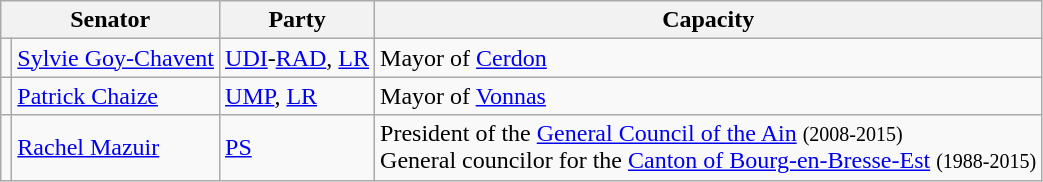<table class="wikitable">
<tr>
<th colspan="2">Senator</th>
<th>Party</th>
<th>Capacity</th>
</tr>
<tr>
<td></td>
<td><a href='#'>Sylvie Goy-Chavent</a></td>
<td><a href='#'>UDI</a>-<a href='#'>RAD</a>, <a href='#'>LR</a></td>
<td>Mayor of <a href='#'>Cerdon</a></td>
</tr>
<tr>
<td></td>
<td><a href='#'>Patrick Chaize</a></td>
<td><a href='#'>UMP</a>, <a href='#'>LR</a></td>
<td>Mayor of <a href='#'>Vonnas</a></td>
</tr>
<tr>
<td></td>
<td><a href='#'>Rachel Mazuir</a></td>
<td><a href='#'>PS</a></td>
<td>President of the <a href='#'>General Council of the Ain</a> <small>(2008-2015)</small><br>General councilor for the <a href='#'>Canton of Bourg-en-Bresse-Est</a> <small>(1988-2015)</small></td>
</tr>
</table>
